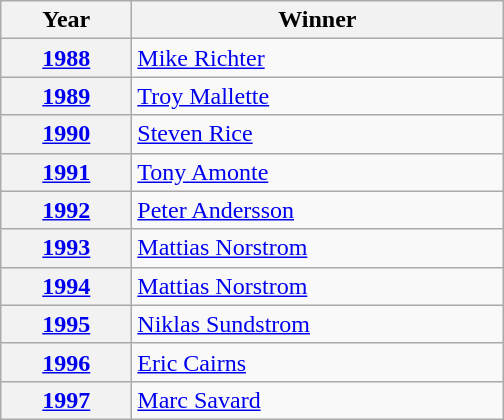<table class="wikitable">
<tr>
<th scope="col" style="width:5em">Year</th>
<th scope="col" style="width:15em">Winner</th>
</tr>
<tr>
<th scope="row"><a href='#'>1988</a></th>
<td><a href='#'>Mike Richter</a></td>
</tr>
<tr>
<th scope="row"><a href='#'>1989</a></th>
<td><a href='#'>Troy Mallette</a></td>
</tr>
<tr>
<th scope="row"><a href='#'>1990</a></th>
<td><a href='#'>Steven Rice</a></td>
</tr>
<tr>
<th scope="row"><a href='#'>1991</a></th>
<td><a href='#'>Tony Amonte</a></td>
</tr>
<tr>
<th scope="row"><a href='#'>1992</a></th>
<td><a href='#'>Peter Andersson</a></td>
</tr>
<tr>
<th scope="row"><a href='#'>1993</a></th>
<td><a href='#'>Mattias Norstrom</a></td>
</tr>
<tr>
<th scope="row"><a href='#'>1994</a></th>
<td><a href='#'>Mattias Norstrom</a></td>
</tr>
<tr>
<th scope="row"><a href='#'>1995</a></th>
<td><a href='#'>Niklas Sundstrom</a></td>
</tr>
<tr>
<th scope="row"><a href='#'>1996</a></th>
<td><a href='#'>Eric Cairns</a></td>
</tr>
<tr>
<th scope="row"><a href='#'>1997</a></th>
<td><a href='#'>Marc Savard</a></td>
</tr>
</table>
